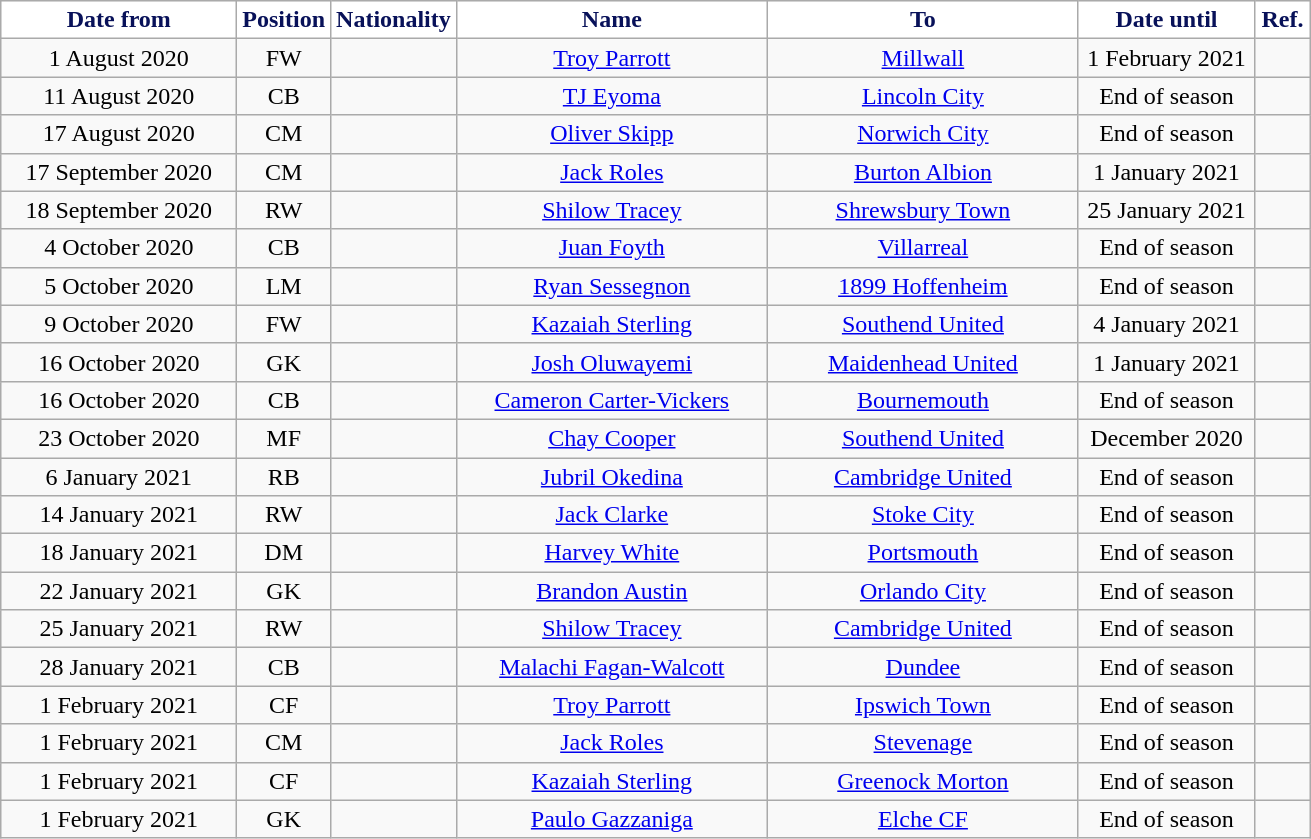<table class="wikitable" style="text-align:center">
<tr>
<th style="background:#FFFFFF; color:#081159; width:150px;">Date from</th>
<th style="background:#FFFFFF; color:#081159; width:50px;">Position</th>
<th style="background:#FFFFFF; color:#081159; width:50px;">Nationality</th>
<th style="background:#FFFFFF; color:#081159; width:200px;">Name</th>
<th style="background:#FFFFFF; color:#081159; width:200px;">To</th>
<th style="background:#FFFFFF; color:#081159; width:110px;">Date until</th>
<th style="background:#FFFFFF; color:#081159; width:30px;">Ref.</th>
</tr>
<tr>
<td>1 August 2020</td>
<td>FW</td>
<td></td>
<td><a href='#'>Troy Parrott</a></td>
<td> <a href='#'>Millwall</a></td>
<td>1 February 2021</td>
<td></td>
</tr>
<tr>
<td>11 August 2020</td>
<td>CB</td>
<td></td>
<td><a href='#'>TJ Eyoma</a></td>
<td> <a href='#'>Lincoln City</a></td>
<td>End of season</td>
<td></td>
</tr>
<tr>
<td>17 August 2020</td>
<td>CM</td>
<td></td>
<td><a href='#'>Oliver Skipp</a></td>
<td> <a href='#'>Norwich City</a></td>
<td>End of season</td>
<td></td>
</tr>
<tr>
<td>17 September 2020</td>
<td>CM</td>
<td></td>
<td><a href='#'>Jack Roles</a></td>
<td> <a href='#'>Burton Albion</a></td>
<td>1 January 2021</td>
<td></td>
</tr>
<tr>
<td>18 September 2020</td>
<td>RW</td>
<td></td>
<td><a href='#'>Shilow Tracey</a></td>
<td> <a href='#'>Shrewsbury Town</a></td>
<td>25 January 2021</td>
<td></td>
</tr>
<tr>
<td>4 October 2020</td>
<td>CB</td>
<td></td>
<td><a href='#'>Juan Foyth</a></td>
<td> <a href='#'>Villarreal</a></td>
<td>End of season</td>
<td></td>
</tr>
<tr>
<td>5 October 2020</td>
<td>LM</td>
<td></td>
<td><a href='#'>Ryan Sessegnon</a></td>
<td> <a href='#'>1899 Hoffenheim</a></td>
<td>End of season</td>
<td></td>
</tr>
<tr>
<td>9 October 2020</td>
<td>FW</td>
<td></td>
<td><a href='#'>Kazaiah Sterling</a></td>
<td> <a href='#'>Southend United</a></td>
<td>4 January 2021</td>
<td></td>
</tr>
<tr>
<td>16 October 2020</td>
<td>GK</td>
<td></td>
<td><a href='#'>Josh Oluwayemi</a></td>
<td> <a href='#'>Maidenhead United</a></td>
<td>1 January 2021</td>
<td></td>
</tr>
<tr>
<td>16 October 2020</td>
<td>CB</td>
<td></td>
<td><a href='#'>Cameron Carter-Vickers</a></td>
<td> <a href='#'>Bournemouth</a></td>
<td>End of season</td>
<td></td>
</tr>
<tr>
<td>23 October 2020</td>
<td>MF</td>
<td></td>
<td><a href='#'>Chay Cooper</a></td>
<td> <a href='#'>Southend United</a></td>
<td>December 2020</td>
<td></td>
</tr>
<tr>
<td>6 January 2021</td>
<td>RB</td>
<td></td>
<td><a href='#'>Jubril Okedina</a></td>
<td> <a href='#'>Cambridge United</a></td>
<td>End of season</td>
<td></td>
</tr>
<tr>
<td>14 January 2021</td>
<td>RW</td>
<td></td>
<td><a href='#'>Jack Clarke</a></td>
<td> <a href='#'>Stoke City</a></td>
<td>End of season</td>
<td></td>
</tr>
<tr>
<td>18 January 2021</td>
<td>DM</td>
<td></td>
<td><a href='#'>Harvey White</a></td>
<td> <a href='#'>Portsmouth</a></td>
<td>End of season</td>
<td></td>
</tr>
<tr>
<td>22 January 2021</td>
<td>GK</td>
<td></td>
<td><a href='#'>Brandon Austin</a></td>
<td> <a href='#'>Orlando City</a></td>
<td>End of season</td>
<td></td>
</tr>
<tr>
<td>25 January 2021</td>
<td>RW</td>
<td></td>
<td><a href='#'>Shilow Tracey</a></td>
<td> <a href='#'>Cambridge United</a></td>
<td>End of season</td>
<td></td>
</tr>
<tr>
<td>28 January 2021</td>
<td>CB</td>
<td></td>
<td><a href='#'>Malachi Fagan-Walcott</a></td>
<td> <a href='#'>Dundee</a></td>
<td>End of season</td>
<td></td>
</tr>
<tr>
<td>1 February 2021</td>
<td>CF</td>
<td></td>
<td><a href='#'>Troy Parrott</a></td>
<td> <a href='#'>Ipswich Town</a></td>
<td>End of season</td>
<td></td>
</tr>
<tr>
<td>1 February 2021</td>
<td>CM</td>
<td></td>
<td><a href='#'>Jack Roles</a></td>
<td> <a href='#'>Stevenage</a></td>
<td>End of season</td>
<td></td>
</tr>
<tr>
<td>1 February 2021</td>
<td>CF</td>
<td></td>
<td><a href='#'>Kazaiah Sterling</a></td>
<td> <a href='#'>Greenock Morton</a></td>
<td>End of season</td>
<td></td>
</tr>
<tr>
<td>1 February 2021</td>
<td>GK</td>
<td></td>
<td><a href='#'>Paulo Gazzaniga</a></td>
<td> <a href='#'>Elche CF</a></td>
<td>End of season</td>
<td></td>
</tr>
</table>
